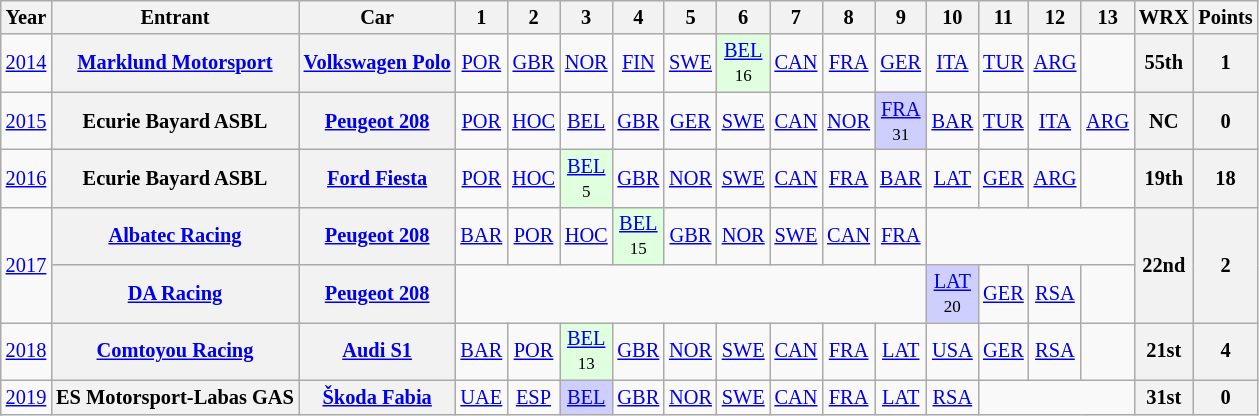<table class="wikitable" border="1" style="text-align:center; font-size:85%;">
<tr valign="top">
<th>Year</th>
<th>Entrant</th>
<th>Car</th>
<th>1</th>
<th>2</th>
<th>3</th>
<th>4</th>
<th>5</th>
<th>6</th>
<th>7</th>
<th>8</th>
<th>9</th>
<th>10</th>
<th>11</th>
<th>12</th>
<th>13</th>
<th>WRX</th>
<th>Points</th>
</tr>
<tr>
<td><a href='#'>2014</a></td>
<th nowrap><a href='#'>Marklund Motorsport</a></th>
<th nowrap><a href='#'>Volkswagen Polo</a></th>
<td><a href='#'>POR</a><br><small></small></td>
<td><a href='#'>GBR</a><br><small></small></td>
<td><a href='#'>NOR</a><br><small></small></td>
<td><a href='#'>FIN</a><br><small></small></td>
<td><a href='#'>SWE</a><br><small></small></td>
<td style="background:#DFFFDF;"><a href='#'>BEL</a><br><small>16</small></td>
<td><a href='#'>CAN</a><br><small></small></td>
<td><a href='#'>FRA</a><br><small></small></td>
<td><a href='#'>GER</a><br><small></small></td>
<td><a href='#'>ITA</a><br><small></small></td>
<td><a href='#'>TUR</a><br><small></small></td>
<td><a href='#'>ARG</a><br><small></small></td>
<td></td>
<th>55th</th>
<th>1</th>
</tr>
<tr>
<td><a href='#'>2015</a></td>
<th nowrap>Ecurie Bayard ASBL</th>
<th nowrap><a href='#'>Peugeot 208</a></th>
<td><a href='#'>POR</a><br><small></small></td>
<td><a href='#'>HOC</a><br><small></small></td>
<td><a href='#'>BEL</a><br><small></small></td>
<td><a href='#'>GBR</a><br><small></small></td>
<td><a href='#'>GER</a><br><small></small></td>
<td><a href='#'>SWE</a><br><small></small></td>
<td><a href='#'>CAN</a><br><small></small></td>
<td><a href='#'>NOR</a><br><small></small></td>
<td style="background:#CFCFFF;"><a href='#'>FRA</a><br><small>31</small></td>
<td><a href='#'>BAR</a><br><small></small></td>
<td><a href='#'>TUR</a><br><small></small></td>
<td><a href='#'>ITA</a><br><small></small></td>
<td><a href='#'>ARG</a><br><small></small></td>
<th>NC</th>
<th>0</th>
</tr>
<tr>
<td><a href='#'>2016</a></td>
<th nowrap>Ecurie Bayard ASBL</th>
<th nowrap><a href='#'>Ford Fiesta</a></th>
<td><a href='#'>POR</a><br><small></small></td>
<td><a href='#'>HOC</a><br><small></small></td>
<td style="background:#DFFFDF;"><a href='#'>BEL</a><br><small>5</small></td>
<td><a href='#'>GBR</a><br><small></small></td>
<td><a href='#'>NOR</a><br><small></small></td>
<td><a href='#'>SWE</a><br><small></small></td>
<td><a href='#'>CAN</a><br><small></small></td>
<td><a href='#'>FRA</a><br><small></small></td>
<td><a href='#'>BAR</a><br><small></small></td>
<td><a href='#'>LAT</a><br><small></small></td>
<td><a href='#'>GER</a><br><small></small></td>
<td><a href='#'>ARG</a><br><small></small></td>
<td></td>
<th>19th</th>
<th>18</th>
</tr>
<tr>
<td rowspan=2><a href='#'>2017</a></td>
<th nowrap><a href='#'>Albatec Racing</a></th>
<th nowrap><a href='#'>Peugeot 208</a></th>
<td><a href='#'>BAR</a><br><small></small></td>
<td><a href='#'>POR</a><br><small></small></td>
<td><a href='#'>HOC</a><br><small></small></td>
<td style="background:#DFFFDF;"><a href='#'>BEL</a><br><small>15</small></td>
<td><a href='#'>GBR</a><br><small></small></td>
<td><a href='#'>NOR</a><br><small></small></td>
<td><a href='#'>SWE</a><br><small></small></td>
<td><a href='#'>CAN</a><br><small></small></td>
<td><a href='#'>FRA</a><br><small></small></td>
<td colspan=4></td>
<th rowspan=2>22nd</th>
<th rowspan=2>2</th>
</tr>
<tr>
<th nowrap><a href='#'>DA Racing</a></th>
<th nowrap><a href='#'>Peugeot 208</a></th>
<td colspan=9></td>
<td style="background:#CFCFFF;"><a href='#'>LAT</a><br><small>20</small></td>
<td><a href='#'>GER</a><br><small></small></td>
<td><a href='#'>RSA</a><br><small></small></td>
</tr>
<tr>
<td><a href='#'>2018</a></td>
<th nowrap><a href='#'>Comtoyou Racing</a></th>
<th nowrap><a href='#'>Audi S1</a></th>
<td><a href='#'>BAR</a><br><small></small></td>
<td><a href='#'>POR</a><br><small></small></td>
<td style="background:#DFFFDF;"><a href='#'>BEL</a><br><small>13</small></td>
<td><a href='#'>GBR</a><br><small></small></td>
<td><a href='#'>NOR</a><br><small></small></td>
<td><a href='#'>SWE</a><br><small></small></td>
<td><a href='#'>CAN</a><br><small></small></td>
<td><a href='#'>FRA</a><br><small></small></td>
<td><a href='#'>LAT</a><br><small></small></td>
<td><a href='#'>USA</a><br><small></small></td>
<td><a href='#'>GER</a><br><small></small></td>
<td><a href='#'>RSA</a><br><small></small></td>
<td></td>
<th>21st</th>
<th>4</th>
</tr>
<tr>
<td><a href='#'>2019</a></td>
<th nowrap>ES Motorsport-Labas GAS</th>
<th nowrap><a href='#'>Škoda Fabia</a></th>
<td><a href='#'>UAE</a></td>
<td><a href='#'>ESP</a></td>
<td style="background:#CFCFFF;"><a href='#'>BEL</a><br></td>
<td><a href='#'>GBR</a></td>
<td><a href='#'>NOR</a></td>
<td><a href='#'>SWE</a></td>
<td><a href='#'>CAN</a></td>
<td><a href='#'>FRA</a></td>
<td><a href='#'>LAT</a></td>
<td><a href='#'>RSA</a></td>
<td colspan=3></td>
<th>31st</th>
<th>0</th>
</tr>
</table>
